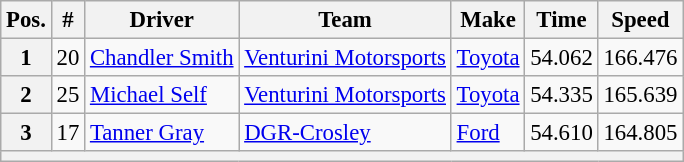<table class="wikitable" style="font-size:95%">
<tr>
<th>Pos.</th>
<th>#</th>
<th>Driver</th>
<th>Team</th>
<th>Make</th>
<th>Time</th>
<th>Speed</th>
</tr>
<tr>
<th>1</th>
<td>20</td>
<td><a href='#'>Chandler Smith</a></td>
<td><a href='#'>Venturini Motorsports</a></td>
<td><a href='#'>Toyota</a></td>
<td>54.062</td>
<td>166.476</td>
</tr>
<tr>
<th>2</th>
<td>25</td>
<td><a href='#'>Michael Self</a></td>
<td><a href='#'>Venturini Motorsports</a></td>
<td><a href='#'>Toyota</a></td>
<td>54.335</td>
<td>165.639</td>
</tr>
<tr>
<th>3</th>
<td>17</td>
<td><a href='#'>Tanner Gray</a></td>
<td><a href='#'>DGR-Crosley</a></td>
<td><a href='#'>Ford</a></td>
<td>54.610</td>
<td>164.805</td>
</tr>
<tr>
<th colspan="7"></th>
</tr>
</table>
